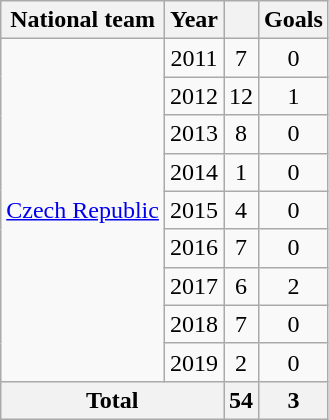<table class="wikitable" style="text-align:center">
<tr>
<th>National team</th>
<th>Year</th>
<th></th>
<th>Goals</th>
</tr>
<tr>
<td rowspan="9"><a href='#'>Czech Republic</a></td>
<td>2011</td>
<td>7</td>
<td>0</td>
</tr>
<tr>
<td>2012</td>
<td>12</td>
<td>1</td>
</tr>
<tr>
<td>2013</td>
<td>8</td>
<td>0</td>
</tr>
<tr>
<td>2014</td>
<td>1</td>
<td>0</td>
</tr>
<tr>
<td>2015</td>
<td>4</td>
<td>0</td>
</tr>
<tr>
<td>2016</td>
<td>7</td>
<td>0</td>
</tr>
<tr>
<td>2017</td>
<td>6</td>
<td>2</td>
</tr>
<tr>
<td>2018</td>
<td>7</td>
<td>0</td>
</tr>
<tr>
<td>2019</td>
<td>2</td>
<td>0</td>
</tr>
<tr>
<th colspan="2">Total</th>
<th>54</th>
<th>3</th>
</tr>
</table>
